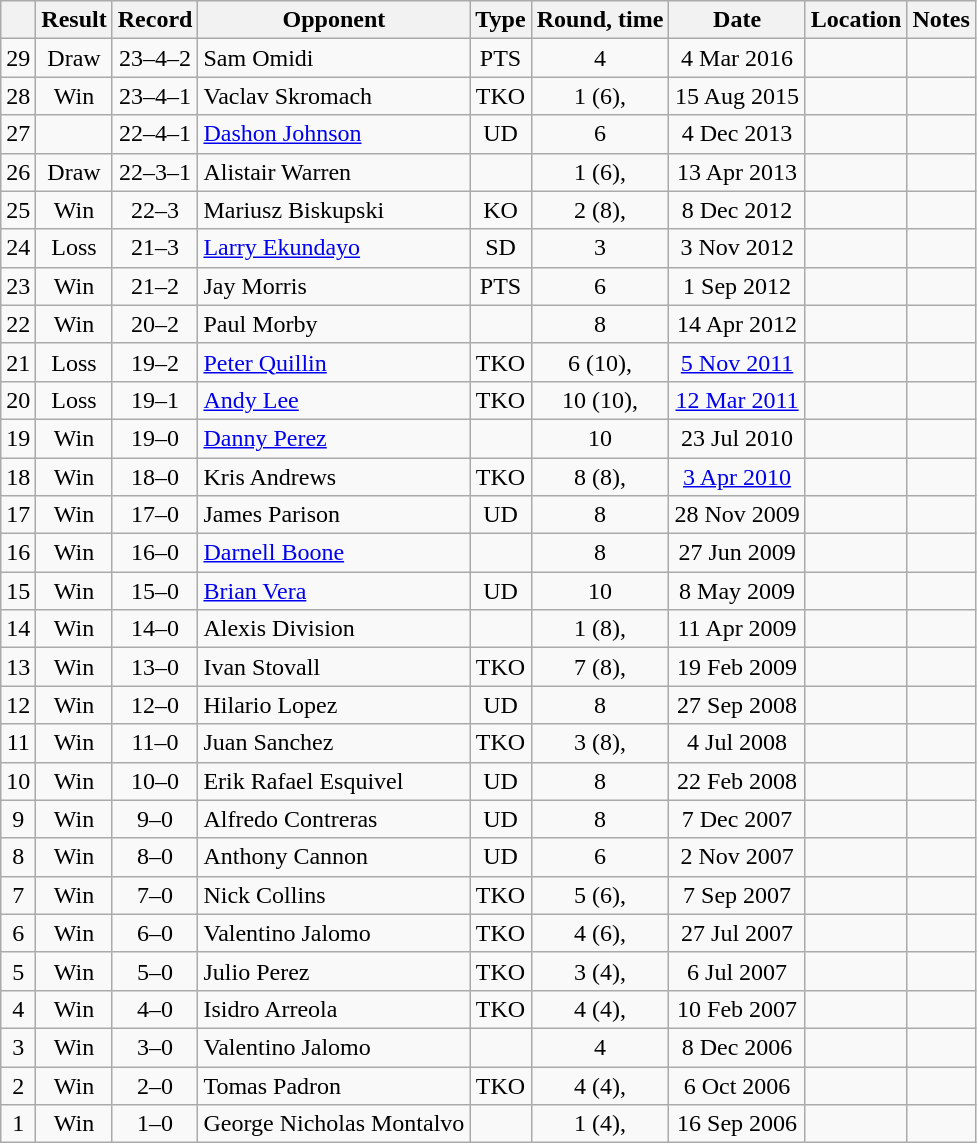<table class="wikitable" style="text-align:center">
<tr>
<th></th>
<th>Result</th>
<th>Record</th>
<th>Opponent</th>
<th>Type</th>
<th>Round, time</th>
<th>Date</th>
<th>Location</th>
<th>Notes</th>
</tr>
<tr>
<td>29</td>
<td>Draw</td>
<td>23–4–2</td>
<td style="text-align:left;">Sam Omidi</td>
<td>PTS</td>
<td>4</td>
<td>4 Mar 2016</td>
<td style="text-align:left;"></td>
<td></td>
</tr>
<tr>
<td>28</td>
<td>Win</td>
<td>23–4–1</td>
<td style="text-align:left;">Vaclav Skromach</td>
<td>TKO</td>
<td>1 (6), </td>
<td>15 Aug 2015</td>
<td style="text-align:left;"></td>
<td></td>
</tr>
<tr>
<td>27</td>
<td></td>
<td>22–4–1</td>
<td style="text-align:left;"><a href='#'>Dashon Johnson</a></td>
<td>UD</td>
<td>6</td>
<td>4 Dec 2013</td>
<td style="text-align:left;"></td>
<td></td>
</tr>
<tr>
<td>26</td>
<td>Draw</td>
<td>22–3–1</td>
<td style="text-align:left;">Alistair Warren</td>
<td></td>
<td>1 (6), </td>
<td>13 Apr 2013</td>
<td style="text-align:left;"></td>
<td style="text-align:left;"></td>
</tr>
<tr>
<td>25</td>
<td>Win</td>
<td>22–3</td>
<td style="text-align:left;">Mariusz Biskupski</td>
<td>KO</td>
<td>2 (8), </td>
<td>8 Dec 2012</td>
<td style="text-align:left;"></td>
<td></td>
</tr>
<tr>
<td>24</td>
<td>Loss</td>
<td>21–3</td>
<td style="text-align:left;"><a href='#'>Larry Ekundayo</a></td>
<td>SD</td>
<td>3</td>
<td>3 Nov 2012</td>
<td style="text-align:left;"></td>
<td style="text-align:left;"></td>
</tr>
<tr>
<td>23</td>
<td>Win</td>
<td>21–2</td>
<td style="text-align:left;">Jay Morris</td>
<td>PTS</td>
<td>6</td>
<td>1 Sep 2012</td>
<td style="text-align:left;"></td>
<td></td>
</tr>
<tr>
<td>22</td>
<td>Win</td>
<td>20–2</td>
<td style="text-align:left;">Paul Morby</td>
<td></td>
<td>8</td>
<td>14 Apr 2012</td>
<td style="text-align:left;"></td>
<td></td>
</tr>
<tr>
<td>21</td>
<td>Loss</td>
<td>19–2</td>
<td style="text-align:left;"><a href='#'>Peter Quillin</a></td>
<td>TKO</td>
<td>6 (10), </td>
<td><a href='#'>5 Nov 2011</a></td>
<td style="text-align:left;"></td>
<td></td>
</tr>
<tr>
<td>20</td>
<td>Loss</td>
<td>19–1</td>
<td style="text-align:left;"><a href='#'>Andy Lee</a></td>
<td>TKO</td>
<td>10 (10), </td>
<td><a href='#'>12 Mar 2011</a></td>
<td style="text-align:left;"></td>
<td></td>
</tr>
<tr>
<td>19</td>
<td>Win</td>
<td>19–0</td>
<td style="text-align:left;"><a href='#'>Danny Perez</a></td>
<td></td>
<td>10</td>
<td>23 Jul 2010</td>
<td style="text-align:left;"></td>
<td></td>
</tr>
<tr>
<td>18</td>
<td>Win</td>
<td>18–0</td>
<td style="text-align:left;">Kris Andrews</td>
<td>TKO</td>
<td>8 (8), </td>
<td><a href='#'>3 Apr 2010</a></td>
<td style="text-align:left;"></td>
<td></td>
</tr>
<tr>
<td>17</td>
<td>Win</td>
<td>17–0</td>
<td style="text-align:left;">James Parison</td>
<td>UD</td>
<td>8</td>
<td>28 Nov 2009</td>
<td style="text-align:left;"></td>
<td></td>
</tr>
<tr>
<td>16</td>
<td>Win</td>
<td>16–0</td>
<td style="text-align:left;"><a href='#'>Darnell Boone</a></td>
<td></td>
<td>8</td>
<td>27 Jun 2009</td>
<td style="text-align:left;"></td>
<td></td>
</tr>
<tr>
<td>15</td>
<td>Win</td>
<td>15–0</td>
<td style="text-align:left;"><a href='#'>Brian Vera</a></td>
<td>UD</td>
<td>10</td>
<td>8 May 2009</td>
<td style="text-align:left;"></td>
<td></td>
</tr>
<tr>
<td>14</td>
<td>Win</td>
<td>14–0</td>
<td style="text-align:left;">Alexis Division</td>
<td></td>
<td>1 (8), </td>
<td>11 Apr 2009</td>
<td style="text-align:left;"></td>
<td></td>
</tr>
<tr>
<td>13</td>
<td>Win</td>
<td>13–0</td>
<td style="text-align:left;">Ivan Stovall</td>
<td>TKO</td>
<td>7 (8), </td>
<td>19 Feb 2009</td>
<td style="text-align:left;"></td>
<td></td>
</tr>
<tr>
<td>12</td>
<td>Win</td>
<td>12–0</td>
<td style="text-align:left;">Hilario Lopez</td>
<td>UD</td>
<td>8</td>
<td>27 Sep 2008</td>
<td style="text-align:left;"></td>
<td></td>
</tr>
<tr>
<td>11</td>
<td>Win</td>
<td>11–0</td>
<td style="text-align:left;">Juan Sanchez</td>
<td>TKO</td>
<td>3 (8), </td>
<td>4 Jul 2008</td>
<td style="text-align:left;"></td>
<td></td>
</tr>
<tr>
<td>10</td>
<td>Win</td>
<td>10–0</td>
<td style="text-align:left;">Erik Rafael Esquivel</td>
<td>UD</td>
<td>8</td>
<td>22 Feb 2008</td>
<td style="text-align:left;"></td>
<td></td>
</tr>
<tr>
<td>9</td>
<td>Win</td>
<td>9–0</td>
<td style="text-align:left;">Alfredo Contreras</td>
<td>UD</td>
<td>8</td>
<td>7 Dec 2007</td>
<td style="text-align:left;"></td>
<td></td>
</tr>
<tr>
<td>8</td>
<td>Win</td>
<td>8–0</td>
<td style="text-align:left;">Anthony Cannon</td>
<td>UD</td>
<td>6</td>
<td>2 Nov 2007</td>
<td style="text-align:left;"></td>
<td></td>
</tr>
<tr>
<td>7</td>
<td>Win</td>
<td>7–0</td>
<td style="text-align:left;">Nick Collins</td>
<td>TKO</td>
<td>5 (6), </td>
<td>7 Sep 2007</td>
<td style="text-align:left;"></td>
<td></td>
</tr>
<tr>
<td>6</td>
<td>Win</td>
<td>6–0</td>
<td style="text-align:left;">Valentino Jalomo</td>
<td>TKO</td>
<td>4 (6), </td>
<td>27 Jul 2007</td>
<td style="text-align:left;"></td>
<td></td>
</tr>
<tr>
<td>5</td>
<td>Win</td>
<td>5–0</td>
<td style="text-align:left;">Julio Perez</td>
<td>TKO</td>
<td>3 (4), </td>
<td>6 Jul 2007</td>
<td style="text-align:left;"></td>
<td></td>
</tr>
<tr>
<td>4</td>
<td>Win</td>
<td>4–0</td>
<td style="text-align:left;">Isidro Arreola</td>
<td>TKO</td>
<td>4 (4), </td>
<td>10 Feb 2007</td>
<td style="text-align:left;"></td>
<td></td>
</tr>
<tr>
<td>3</td>
<td>Win</td>
<td>3–0</td>
<td style="text-align:left;">Valentino Jalomo</td>
<td></td>
<td>4</td>
<td>8 Dec 2006</td>
<td style="text-align:left;"></td>
<td></td>
</tr>
<tr>
<td>2</td>
<td>Win</td>
<td>2–0</td>
<td style="text-align:left;">Tomas Padron</td>
<td>TKO</td>
<td>4 (4), </td>
<td>6 Oct 2006</td>
<td style="text-align:left;"></td>
<td></td>
</tr>
<tr>
<td>1</td>
<td>Win</td>
<td>1–0</td>
<td style="text-align:left;">George Nicholas Montalvo</td>
<td></td>
<td>1 (4), </td>
<td>16 Sep 2006</td>
<td style="text-align:left;"></td>
<td></td>
</tr>
</table>
